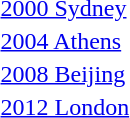<table>
<tr>
<td><a href='#'>2000 Sydney</a></td>
<td></td>
<td></td>
<td></td>
</tr>
<tr>
<td><a href='#'>2004 Athens</a></td>
<td></td>
<td></td>
<td></td>
</tr>
<tr>
<td><a href='#'>2008 Beijing</a></td>
<td></td>
<td></td>
<td></td>
</tr>
<tr>
<td><a href='#'>2012 London</a></td>
<td></td>
<td></td>
<td></td>
</tr>
</table>
